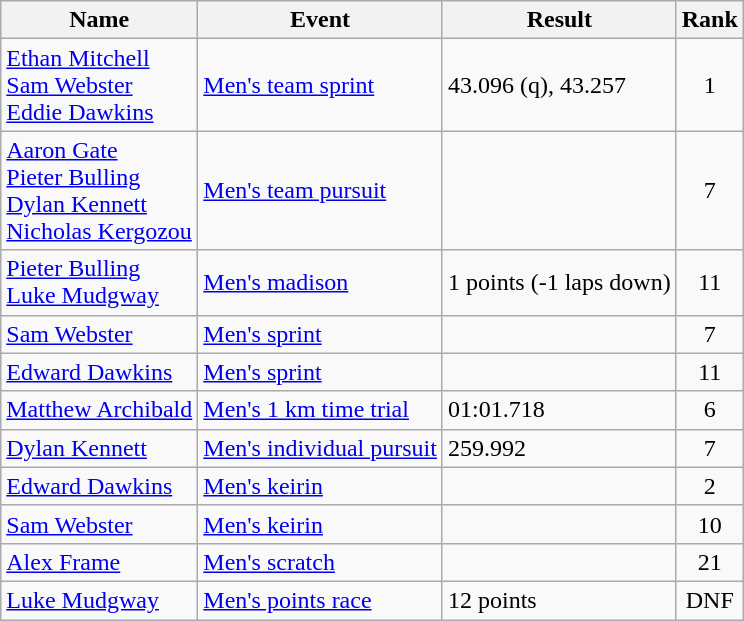<table class="wikitable sortable">
<tr>
<th>Name</th>
<th>Event</th>
<th>Result</th>
<th>Rank</th>
</tr>
<tr>
<td><a href='#'>Ethan Mitchell</a><br><a href='#'>Sam Webster</a><br><a href='#'>Eddie Dawkins</a></td>
<td><a href='#'>Men's team sprint</a></td>
<td>43.096 (q), 43.257</td>
<td align=center>1</td>
</tr>
<tr>
<td><a href='#'>Aaron Gate</a><br><a href='#'>Pieter Bulling</a><br><a href='#'>Dylan Kennett</a><br><a href='#'>Nicholas Kergozou</a></td>
<td><a href='#'>Men's team pursuit</a></td>
<td></td>
<td align=center>7</td>
</tr>
<tr>
<td><a href='#'>Pieter Bulling</a><br><a href='#'>Luke Mudgway</a></td>
<td><a href='#'>Men's madison</a></td>
<td>1 points (-1 laps down)</td>
<td align=center>11</td>
</tr>
<tr>
<td><a href='#'>Sam Webster</a></td>
<td><a href='#'>Men's sprint</a></td>
<td></td>
<td align=center>7</td>
</tr>
<tr>
<td><a href='#'>Edward Dawkins</a></td>
<td><a href='#'>Men's sprint</a></td>
<td></td>
<td align=center>11</td>
</tr>
<tr>
<td><a href='#'>Matthew Archibald</a></td>
<td><a href='#'>Men's 1 km time trial</a></td>
<td>01:01.718</td>
<td align=center>6</td>
</tr>
<tr>
<td><a href='#'>Dylan Kennett</a></td>
<td><a href='#'>Men's individual pursuit</a></td>
<td>259.992</td>
<td align=center>7</td>
</tr>
<tr>
<td><a href='#'>Edward Dawkins</a></td>
<td><a href='#'>Men's keirin</a></td>
<td></td>
<td align=center>2</td>
</tr>
<tr>
<td><a href='#'>Sam Webster</a></td>
<td><a href='#'>Men's keirin</a></td>
<td></td>
<td align=center>10</td>
</tr>
<tr>
<td><a href='#'>Alex Frame</a></td>
<td><a href='#'>Men's scratch</a></td>
<td></td>
<td align=center>21</td>
</tr>
<tr>
<td><a href='#'>Luke Mudgway</a></td>
<td><a href='#'>Men's points race</a></td>
<td>12 points</td>
<td align=center>DNF</td>
</tr>
</table>
